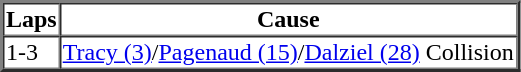<table border=2 cellspacing=0>
<tr>
<th>Laps</th>
<th>Cause</th>
</tr>
<tr>
<td>1-3</td>
<td><a href='#'>Tracy (3)</a>/<a href='#'>Pagenaud (15)</a>/<a href='#'>Dalziel (28)</a> Collision</td>
</tr>
</table>
